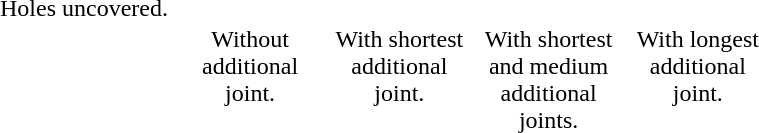<table style="text-align:center; margin:auto;">
<tr>
<td></td>
<td></td>
</tr>
<tr>
<td></td>
<td></td>
</tr>
<tr valign="top">
<td>Holes uncovered.</td>
<td><br><table style="width:400px; text-align:center">
<tr valign="top">
<td width="25%">Without additional joint.</td>
<td width="25%">With shortest additional joint.</td>
<td width="25%">With shortest and medium additional joints.</td>
<td width="25%">With longest additional joint.</td>
</tr>
</table>
</td>
</tr>
</table>
